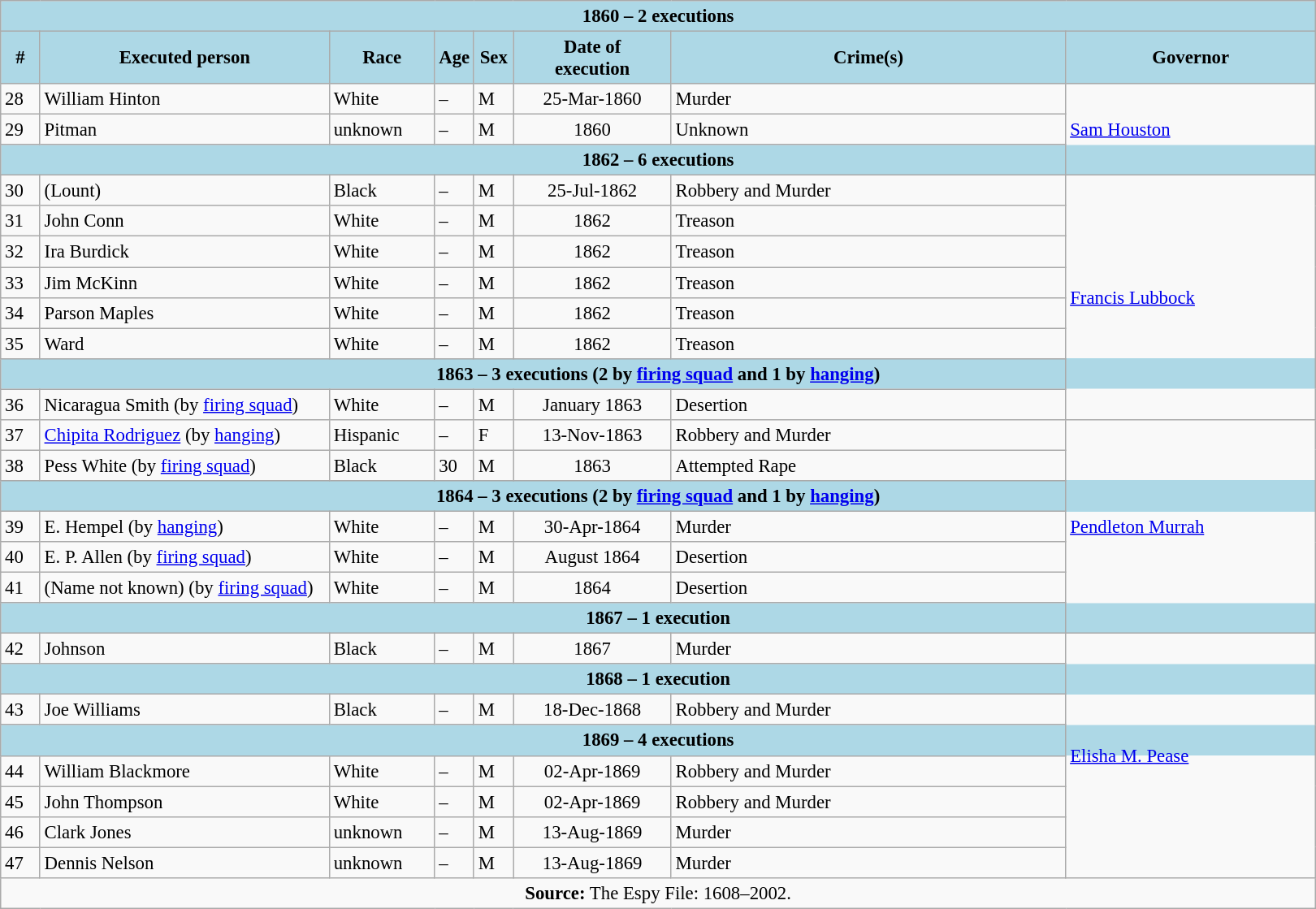<table class="wikitable" style="font-size:95%; ">
<tr>
<th colspan="8" style="background-color:#ADD8E6">1860 – 2 executions</th>
</tr>
<tr>
<th style="background-color:#ADD8E6" width="3%">#</th>
<th style="background-color:#ADD8E6" width="22%">Executed person</th>
<th style="background-color:#ADD8E6" width="8%">Race</th>
<th style="background-color:#ADD8E6" width="3%">Age</th>
<th style="background-color:#ADD8E6" width="3%">Sex</th>
<th style="background-color:#ADD8E6" width="12%">Date of <br>execution</th>
<th style="background-color:#ADD8E6" width="30%">Crime(s)</th>
<th style="background-color:#ADD8E6" width="30%">Governor</th>
</tr>
<tr>
<td>28</td>
<td>William Hinton</td>
<td>White</td>
<td>–</td>
<td>M</td>
<td align=center>25-Mar-1860</td>
<td>Murder</td>
<td Rowspan="3"><a href='#'>Sam Houston</a></td>
</tr>
<tr>
<td>29</td>
<td>Pitman</td>
<td>unknown</td>
<td>–</td>
<td>M</td>
<td align=center>1860</td>
<td>Unknown</td>
</tr>
<tr>
<th colspan="8" style="background-color:#ADD8E6">1862 – 6 executions</th>
</tr>
<tr>
<td>30</td>
<td>(Lount)</td>
<td>Black</td>
<td>–</td>
<td>M</td>
<td align=center>25-Jul-1862</td>
<td>Robbery and Murder</td>
<td Rowspan="8"><a href='#'>Francis Lubbock</a></td>
</tr>
<tr>
<td>31</td>
<td>John Conn</td>
<td>White</td>
<td>–</td>
<td>M</td>
<td align=center>1862</td>
<td>Treason</td>
</tr>
<tr>
<td>32</td>
<td>Ira Burdick</td>
<td>White</td>
<td>–</td>
<td>M</td>
<td align=center>1862</td>
<td>Treason</td>
</tr>
<tr>
<td>33</td>
<td>Jim McKinn</td>
<td>White</td>
<td>–</td>
<td>M</td>
<td align=center>1862</td>
<td>Treason</td>
</tr>
<tr>
<td>34</td>
<td>Parson Maples</td>
<td>White</td>
<td>–</td>
<td>M</td>
<td align=center>1862</td>
<td>Treason</td>
</tr>
<tr>
<td>35</td>
<td>Ward</td>
<td>White</td>
<td>–</td>
<td>M</td>
<td align=center>1862</td>
<td>Treason</td>
</tr>
<tr>
<th colspan="8" style="background-color:#ADD8E6">1863 – 3 executions (2 by <a href='#'>firing squad</a> and 1 by <a href='#'>hanging</a>)</th>
</tr>
<tr>
<td>36</td>
<td>Nicaragua Smith (by <a href='#'>firing squad</a>)</td>
<td>White</td>
<td>–</td>
<td>M</td>
<td align=center>January 1863</td>
<td>Desertion</td>
</tr>
<tr>
<td>37</td>
<td><a href='#'>Chipita Rodriguez</a> (by <a href='#'>hanging</a>)</td>
<td>Hispanic</td>
<td>–</td>
<td>F</td>
<td align=center>13-Nov-1863</td>
<td>Robbery and Murder</td>
<td Rowspan="7"><a href='#'>Pendleton Murrah</a></td>
</tr>
<tr>
<td>38</td>
<td>Pess White (by <a href='#'>firing squad</a>)</td>
<td>Black</td>
<td>30</td>
<td>M</td>
<td align=center>1863</td>
<td>Attempted Rape</td>
</tr>
<tr>
<th colspan="8" style="background-color:#ADD8E6">1864 – 3 executions (2 by <a href='#'>firing squad</a> and 1 by <a href='#'>hanging</a>)</th>
</tr>
<tr>
<td>39</td>
<td>E. Hempel (by <a href='#'>hanging</a>)</td>
<td>White</td>
<td>–</td>
<td>M</td>
<td align=center>30-Apr-1864</td>
<td>Murder</td>
</tr>
<tr>
<td>40</td>
<td>E. P. Allen (by <a href='#'>firing squad</a>)</td>
<td>White</td>
<td>–</td>
<td>M</td>
<td align=center>August 1864</td>
<td>Desertion</td>
</tr>
<tr>
<td>41</td>
<td>(Name not known) (by <a href='#'>firing squad</a>)</td>
<td>White</td>
<td>–</td>
<td>M</td>
<td align=center>1864</td>
<td>Desertion</td>
</tr>
<tr>
<th colspan="8" style="background-color:#ADD8E6">1867 – 1 execution</th>
</tr>
<tr>
<td>42</td>
<td>Johnson</td>
<td>Black</td>
<td>–</td>
<td>M</td>
<td align=center>1867</td>
<td>Murder</td>
<td Rowspan="8"><a href='#'>Elisha M. Pease</a></td>
</tr>
<tr>
<th colspan="8" style="background-color:#ADD8E6">1868 – 1 execution</th>
</tr>
<tr>
<td>43</td>
<td>Joe Williams</td>
<td>Black</td>
<td>–</td>
<td>M</td>
<td align=center>18-Dec-1868</td>
<td>Robbery and Murder</td>
</tr>
<tr>
<th colspan="8" style="background-color:#ADD8E6">1869 – 4 executions</th>
</tr>
<tr>
<td>44</td>
<td>William Blackmore</td>
<td>White</td>
<td>–</td>
<td>M</td>
<td align=center>02-Apr-1869</td>
<td>Robbery and Murder</td>
</tr>
<tr>
<td>45</td>
<td>John Thompson</td>
<td>White</td>
<td>–</td>
<td>M</td>
<td align=center>02-Apr-1869</td>
<td>Robbery and Murder</td>
</tr>
<tr>
<td>46</td>
<td>Clark Jones</td>
<td>unknown</td>
<td>–</td>
<td>M</td>
<td align=center>13-Aug-1869</td>
<td>Murder</td>
</tr>
<tr>
<td>47</td>
<td>Dennis Nelson</td>
<td>unknown</td>
<td>–</td>
<td>M</td>
<td align=center>13-Aug-1869</td>
<td>Murder</td>
</tr>
<tr>
<td colspan=8 style="text-align:center;"><strong>Source:</strong> The Espy File: 1608–2002.</td>
</tr>
</table>
